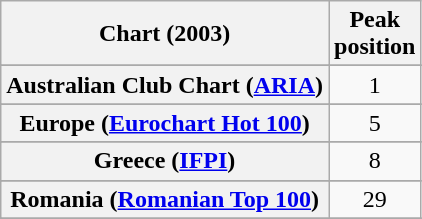<table class="wikitable plainrowheaders sortable" style="text-align:center">
<tr>
<th>Chart (2003)</th>
<th>Peak<br>position</th>
</tr>
<tr>
</tr>
<tr>
<th scope="row">Australian Club Chart (<a href='#'>ARIA</a>)</th>
<td>1</td>
</tr>
<tr>
</tr>
<tr>
</tr>
<tr>
</tr>
<tr>
</tr>
<tr>
<th scope="row">Europe (<a href='#'>Eurochart Hot 100</a>)</th>
<td>5</td>
</tr>
<tr>
</tr>
<tr>
</tr>
<tr>
<th scope="row">Greece (<a href='#'>IFPI</a>)</th>
<td>8</td>
</tr>
<tr>
</tr>
<tr>
</tr>
<tr>
</tr>
<tr>
</tr>
<tr>
<th scope="row">Romania (<a href='#'>Romanian Top 100</a>)</th>
<td>29</td>
</tr>
<tr>
</tr>
<tr>
</tr>
<tr>
</tr>
<tr>
</tr>
<tr>
</tr>
<tr>
</tr>
<tr>
</tr>
</table>
